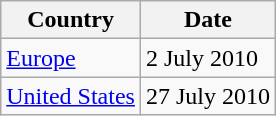<table class="wikitable">
<tr>
<th>Country</th>
<th>Date</th>
</tr>
<tr>
<td><a href='#'>Europe</a></td>
<td>2 July 2010</td>
</tr>
<tr>
<td><a href='#'>United States</a></td>
<td>27 July 2010</td>
</tr>
</table>
